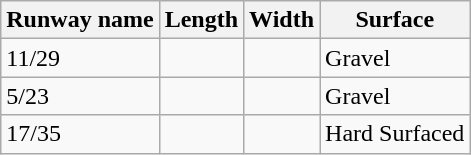<table class="wikitable">
<tr>
<th>Runway name</th>
<th>Length</th>
<th>Width</th>
<th>Surface</th>
</tr>
<tr>
<td>11/29</td>
<td></td>
<td></td>
<td>Gravel</td>
</tr>
<tr>
<td>5/23</td>
<td></td>
<td></td>
<td>Gravel</td>
</tr>
<tr>
<td>17/35</td>
<td></td>
<td></td>
<td>Hard Surfaced</td>
</tr>
</table>
